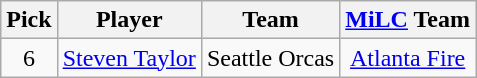<table class="wikitable plainrowheaders" style="text-align:center;">
<tr>
<th scope="col">Pick</th>
<th scope="col">Player</th>
<th scope="col">Team</th>
<th scope="col"><a href='#'>MiLC</a> Team</th>
</tr>
<tr>
<td scope="row">6</td>
<td><a href='#'>Steven Taylor</a></td>
<td>Seattle Orcas</td>
<td><a href='#'>Atlanta Fire</a></td>
</tr>
</table>
